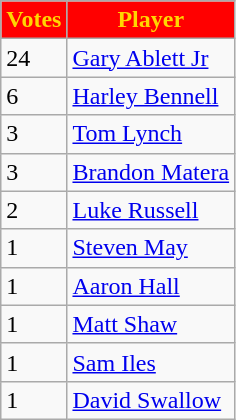<table class="wikitable">
<tr>
<th style="background:red; color:gold" text-align:center;">Votes</th>
<th style="background:red; color:gold" text-align:center;">Player</th>
</tr>
<tr>
<td>24</td>
<td><a href='#'>Gary Ablett Jr</a></td>
</tr>
<tr>
<td>6</td>
<td><a href='#'>Harley Bennell</a></td>
</tr>
<tr>
<td>3</td>
<td><a href='#'>Tom Lynch</a></td>
</tr>
<tr>
<td>3</td>
<td><a href='#'>Brandon Matera</a></td>
</tr>
<tr>
<td>2</td>
<td><a href='#'>Luke Russell</a></td>
</tr>
<tr>
<td>1</td>
<td><a href='#'>Steven May</a></td>
</tr>
<tr>
<td>1</td>
<td><a href='#'>Aaron Hall</a></td>
</tr>
<tr>
<td>1</td>
<td><a href='#'>Matt Shaw</a></td>
</tr>
<tr>
<td>1</td>
<td><a href='#'>Sam Iles</a></td>
</tr>
<tr>
<td>1</td>
<td><a href='#'>David Swallow</a></td>
</tr>
</table>
